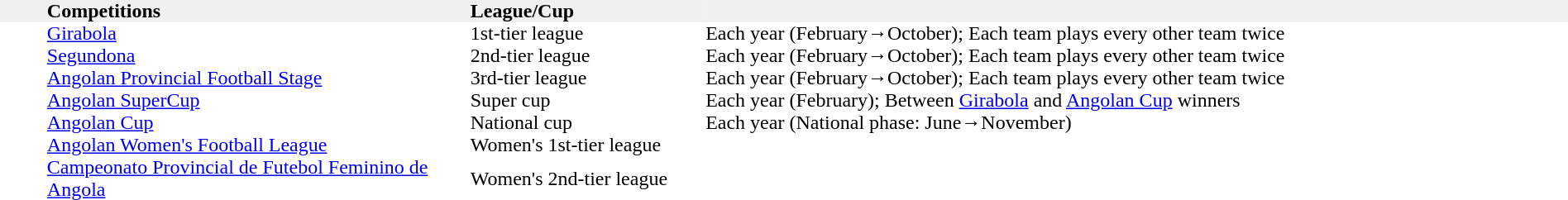<table width="100%" cellspacing="0" cellpadding="0">
<tr bgcolor="F0F0F0">
<th width="3%" align="left"></th>
<th width="27%" align="left">Competitions</th>
<th width="15%" align="left">League/Cup</th>
<th width="55%" align="left"></th>
</tr>
<tr>
<td></td>
<td><a href='#'>Girabola</a></td>
<td>1st-tier league</td>
<td>Each year (February→October); Each team plays every other team twice</td>
</tr>
<tr>
<td></td>
<td><a href='#'>Segundona</a></td>
<td>2nd-tier league</td>
<td>Each year (February→October); Each team plays every other team twice</td>
</tr>
<tr>
<td></td>
<td><a href='#'>Angolan Provincial Football Stage</a></td>
<td>3rd-tier league</td>
<td>Each year (February→October); Each team plays every other team twice</td>
</tr>
<tr>
<td></td>
<td><a href='#'>Angolan SuperCup</a></td>
<td>Super cup</td>
<td>Each year (February); Between <a href='#'>Girabola</a> and <a href='#'>Angolan Cup</a> winners</td>
</tr>
<tr>
<td></td>
<td><a href='#'>Angolan Cup</a></td>
<td>National cup</td>
<td>Each year (National phase: June→November)</td>
</tr>
<tr>
<td></td>
<td><a href='#'>Angolan Women's Football League</a></td>
<td>Women's 1st-tier league</td>
<td></td>
</tr>
<tr>
<td></td>
<td><a href='#'>Campeonato Provincial de Futebol Feminino de Angola</a></td>
<td>Women's 2nd-tier league</td>
<td></td>
</tr>
</table>
